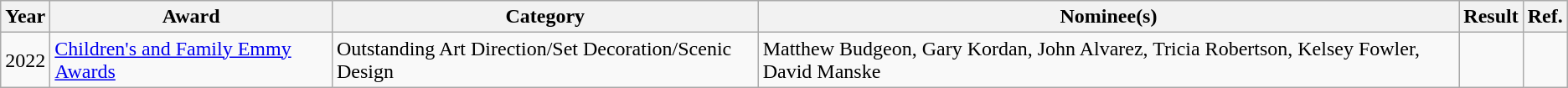<table class="wikitable sortable">
<tr>
<th>Year</th>
<th>Award</th>
<th>Category</th>
<th>Nominee(s)</th>
<th>Result</th>
<th>Ref.</th>
</tr>
<tr>
<td>2022</td>
<td><a href='#'>Children's and Family Emmy Awards</a></td>
<td>Outstanding Art Direction/Set Decoration/Scenic Design</td>
<td>Matthew Budgeon, Gary Kordan, John Alvarez, Tricia Robertson, Kelsey Fowler, David Manske</td>
<td></td>
<td style="text-align:center;"></td>
</tr>
</table>
